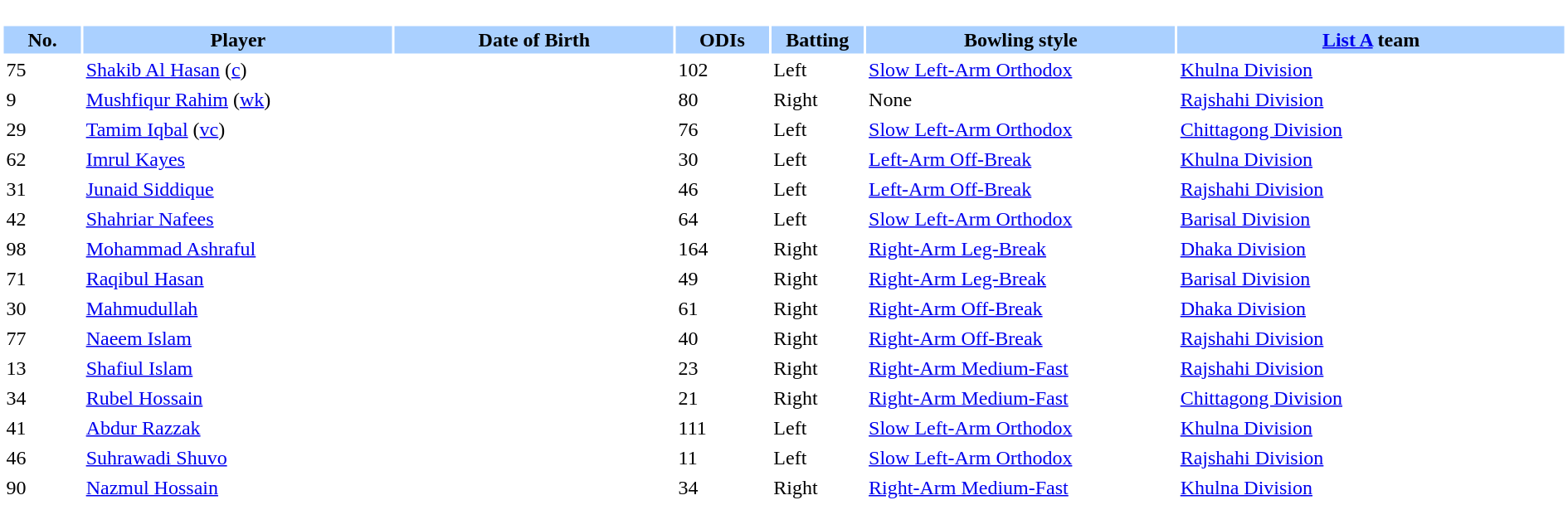<table border="0" style="width:100%">
<tr>
<td style="vertical-align:top; background:#fff; width:90%"><br><table border="0" cellspacing="2" cellpadding="2" style="width:100%">
<tr style="background:#aad0ff">
<th width=5%>No.</th>
<th width=20%>Player</th>
<th width=18%>Date of Birth</th>
<th width=6%>ODIs</th>
<th width=6%>Batting</th>
<th width=20%>Bowling style</th>
<th width=25%><a href='#'>List A</a> team</th>
</tr>
<tr>
<td>75</td>
<td><a href='#'>Shakib Al Hasan</a> (<a href='#'>c</a>)</td>
<td></td>
<td>102</td>
<td>Left</td>
<td><a href='#'>Slow Left-Arm Orthodox</a></td>
<td> <a href='#'>Khulna Division</a></td>
</tr>
<tr>
<td>9</td>
<td><a href='#'>Mushfiqur Rahim</a> (<a href='#'>wk</a>)</td>
<td></td>
<td>80</td>
<td>Right</td>
<td>None</td>
<td> <a href='#'>Rajshahi Division</a></td>
</tr>
<tr>
<td>29</td>
<td><a href='#'>Tamim Iqbal</a>  (<a href='#'>vc</a>)</td>
<td></td>
<td>76</td>
<td>Left</td>
<td><a href='#'>Slow Left-Arm Orthodox</a></td>
<td> <a href='#'>Chittagong Division</a></td>
</tr>
<tr>
<td>62</td>
<td><a href='#'>Imrul Kayes</a></td>
<td></td>
<td>30</td>
<td>Left</td>
<td><a href='#'>Left-Arm Off-Break</a></td>
<td> <a href='#'>Khulna Division</a></td>
</tr>
<tr>
<td>31</td>
<td><a href='#'>Junaid Siddique</a></td>
<td></td>
<td>46</td>
<td>Left</td>
<td><a href='#'>Left-Arm Off-Break</a></td>
<td> <a href='#'>Rajshahi Division</a></td>
</tr>
<tr>
<td>42</td>
<td><a href='#'>Shahriar Nafees</a></td>
<td></td>
<td>64</td>
<td>Left</td>
<td><a href='#'>Slow Left-Arm Orthodox</a></td>
<td> <a href='#'>Barisal Division</a></td>
</tr>
<tr>
<td>98</td>
<td><a href='#'>Mohammad Ashraful</a></td>
<td></td>
<td>164</td>
<td>Right</td>
<td><a href='#'>Right-Arm Leg-Break</a></td>
<td> <a href='#'>Dhaka Division</a></td>
</tr>
<tr>
<td>71</td>
<td><a href='#'>Raqibul Hasan</a></td>
<td></td>
<td>49</td>
<td>Right</td>
<td><a href='#'>Right-Arm Leg-Break</a></td>
<td> <a href='#'>Barisal Division</a></td>
</tr>
<tr>
<td>30</td>
<td><a href='#'>Mahmudullah</a></td>
<td></td>
<td>61</td>
<td>Right</td>
<td><a href='#'>Right-Arm Off-Break</a></td>
<td> <a href='#'>Dhaka Division</a></td>
</tr>
<tr>
<td>77</td>
<td><a href='#'>Naeem Islam</a></td>
<td></td>
<td>40</td>
<td>Right</td>
<td><a href='#'>Right-Arm Off-Break</a></td>
<td> <a href='#'>Rajshahi Division</a></td>
</tr>
<tr>
<td>13</td>
<td><a href='#'>Shafiul Islam</a></td>
<td></td>
<td>23</td>
<td>Right</td>
<td><a href='#'>Right-Arm Medium-Fast</a></td>
<td> <a href='#'>Rajshahi Division</a></td>
</tr>
<tr>
<td>34</td>
<td><a href='#'>Rubel Hossain</a></td>
<td></td>
<td>21</td>
<td>Right</td>
<td><a href='#'>Right-Arm Medium-Fast</a></td>
<td> <a href='#'>Chittagong Division</a></td>
</tr>
<tr>
<td>41</td>
<td><a href='#'>Abdur Razzak</a></td>
<td></td>
<td>111</td>
<td>Left</td>
<td><a href='#'>Slow Left-Arm Orthodox</a></td>
<td> <a href='#'>Khulna Division</a></td>
</tr>
<tr>
<td>46</td>
<td><a href='#'>Suhrawadi Shuvo</a></td>
<td></td>
<td>11</td>
<td>Left</td>
<td><a href='#'>Slow Left-Arm Orthodox</a></td>
<td> <a href='#'>Rajshahi Division</a></td>
</tr>
<tr>
<td>90</td>
<td><a href='#'>Nazmul Hossain</a></td>
<td></td>
<td>34</td>
<td>Right</td>
<td><a href='#'>Right-Arm Medium-Fast</a></td>
<td> <a href='#'>Khulna Division</a></td>
</tr>
</table>
</td>
</tr>
</table>
